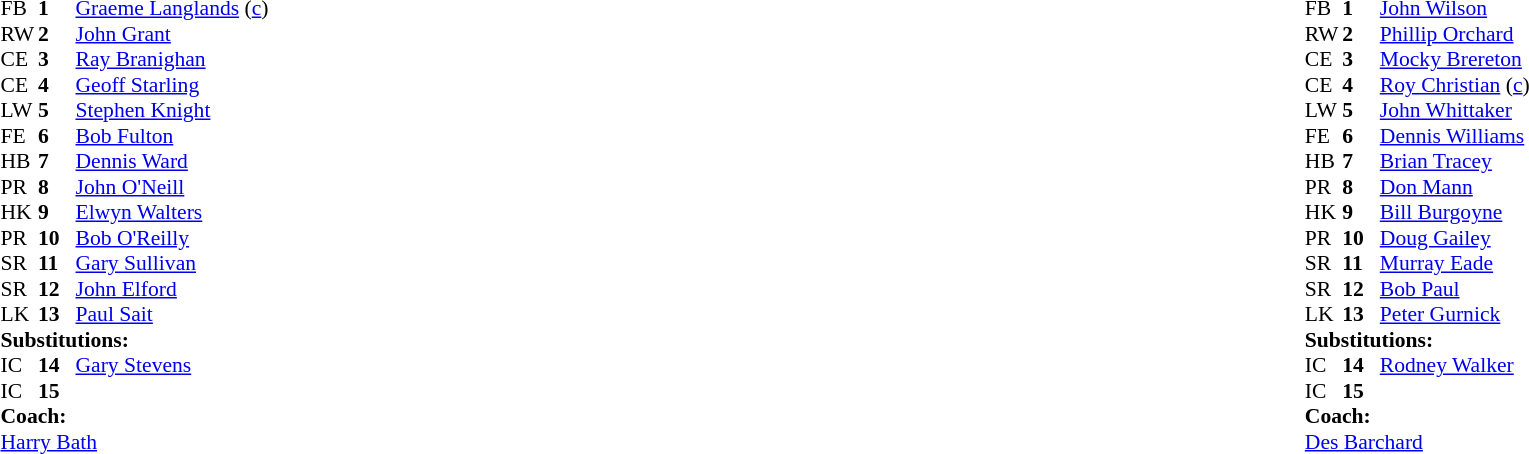<table width="100%">
<tr>
<td valign="top" width="50%"><br><table style="font-size: 90%" cellspacing="0" cellpadding="0">
<tr>
<th width="25"></th>
<th width="25"></th>
</tr>
<tr>
<td>FB</td>
<td><strong>1</strong></td>
<td> <a href='#'>Graeme Langlands</a> (<a href='#'>c</a>)</td>
</tr>
<tr>
<td>RW</td>
<td><strong>2</strong></td>
<td> <a href='#'>John Grant</a></td>
</tr>
<tr>
<td>CE</td>
<td><strong>3</strong></td>
<td> <a href='#'>Ray Branighan</a></td>
</tr>
<tr>
<td>CE</td>
<td><strong>4</strong></td>
<td> <a href='#'>Geoff Starling</a></td>
</tr>
<tr>
<td>LW</td>
<td><strong>5</strong></td>
<td> <a href='#'>Stephen Knight</a></td>
</tr>
<tr>
<td>FE</td>
<td><strong>6</strong></td>
<td> <a href='#'>Bob Fulton</a></td>
</tr>
<tr>
<td>HB</td>
<td><strong>7</strong></td>
<td> <a href='#'>Dennis Ward</a></td>
</tr>
<tr>
<td>PR</td>
<td><strong>8</strong></td>
<td> <a href='#'>John O'Neill</a></td>
</tr>
<tr>
<td>HK</td>
<td><strong>9</strong></td>
<td> <a href='#'>Elwyn Walters</a></td>
</tr>
<tr>
<td>PR</td>
<td><strong>10</strong></td>
<td> <a href='#'>Bob O'Reilly</a></td>
</tr>
<tr>
<td>SR</td>
<td><strong>11</strong></td>
<td> <a href='#'>Gary Sullivan</a></td>
</tr>
<tr>
<td>SR</td>
<td><strong>12</strong></td>
<td> <a href='#'>John Elford</a></td>
</tr>
<tr>
<td>LK</td>
<td><strong>13</strong></td>
<td> <a href='#'>Paul Sait</a></td>
</tr>
<tr>
<td colspan=3><strong>Substitutions:</strong></td>
</tr>
<tr>
<td>IC</td>
<td><strong>14</strong></td>
<td> <a href='#'>Gary Stevens</a></td>
</tr>
<tr>
<td>IC</td>
<td><strong>15</strong></td>
<td></td>
</tr>
<tr>
<td colspan=3><strong>Coach:</strong></td>
</tr>
<tr>
<td colspan="4"> <a href='#'>Harry Bath</a></td>
</tr>
</table>
</td>
<td valign="top" width="50%"><br><table style="font-size: 90%" cellspacing="0" cellpadding="0" align="center">
<tr>
<th width="25"></th>
<th width="25"></th>
</tr>
<tr>
<td>FB</td>
<td><strong>1</strong></td>
<td> <a href='#'>John Wilson</a></td>
</tr>
<tr>
<td>RW</td>
<td><strong>2</strong></td>
<td> <a href='#'>Phillip Orchard</a></td>
</tr>
<tr>
<td>CE</td>
<td><strong>3</strong></td>
<td> <a href='#'>Mocky Brereton</a></td>
</tr>
<tr>
<td>CE</td>
<td><strong>4</strong></td>
<td> <a href='#'>Roy Christian</a> (<a href='#'>c</a>)</td>
</tr>
<tr>
<td>LW</td>
<td><strong>5</strong></td>
<td> <a href='#'>John Whittaker</a></td>
</tr>
<tr>
<td>FE</td>
<td><strong>6</strong></td>
<td> <a href='#'>Dennis Williams</a></td>
</tr>
<tr>
<td>HB</td>
<td><strong>7</strong></td>
<td> <a href='#'>Brian Tracey</a></td>
</tr>
<tr>
<td>PR</td>
<td><strong>8</strong></td>
<td> <a href='#'>Don Mann</a></td>
</tr>
<tr>
<td>HK</td>
<td><strong>9</strong></td>
<td> <a href='#'>Bill Burgoyne</a></td>
</tr>
<tr>
<td>PR</td>
<td><strong>10</strong></td>
<td> <a href='#'>Doug Gailey</a></td>
</tr>
<tr>
<td>SR</td>
<td><strong>11</strong></td>
<td> <a href='#'>Murray Eade</a></td>
</tr>
<tr>
<td>SR</td>
<td><strong>12</strong></td>
<td> <a href='#'>Bob Paul</a></td>
</tr>
<tr>
<td>LK</td>
<td><strong>13</strong></td>
<td> <a href='#'>Peter Gurnick</a></td>
</tr>
<tr>
<td colspan=3><strong>Substitutions:</strong></td>
</tr>
<tr>
<td>IC</td>
<td><strong>14</strong></td>
<td> <a href='#'>Rodney Walker</a></td>
</tr>
<tr>
<td>IC</td>
<td><strong>15</strong></td>
<td></td>
</tr>
<tr>
<td colspan=3><strong>Coach:</strong></td>
</tr>
<tr>
<td colspan="4"> <a href='#'>Des Barchard</a></td>
</tr>
</table>
</td>
</tr>
</table>
